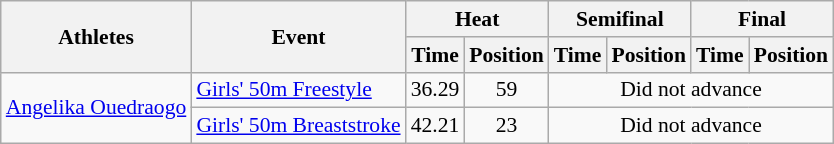<table class="wikitable" border="1" style="font-size:90%">
<tr>
<th rowspan=2>Athletes</th>
<th rowspan=2>Event</th>
<th colspan=2>Heat</th>
<th colspan=2>Semifinal</th>
<th colspan=2>Final</th>
</tr>
<tr>
<th>Time</th>
<th>Position</th>
<th>Time</th>
<th>Position</th>
<th>Time</th>
<th>Position</th>
</tr>
<tr>
<td rowspan=2><a href='#'>Angelika Ouedraogo</a></td>
<td><a href='#'>Girls' 50m Freestyle</a></td>
<td align=center>36.29</td>
<td align=center>59</td>
<td colspan="4" align=center>Did not advance</td>
</tr>
<tr>
<td><a href='#'>Girls' 50m Breaststroke</a></td>
<td align=center>42.21</td>
<td align=center>23</td>
<td colspan="4" align=center>Did not advance</td>
</tr>
</table>
